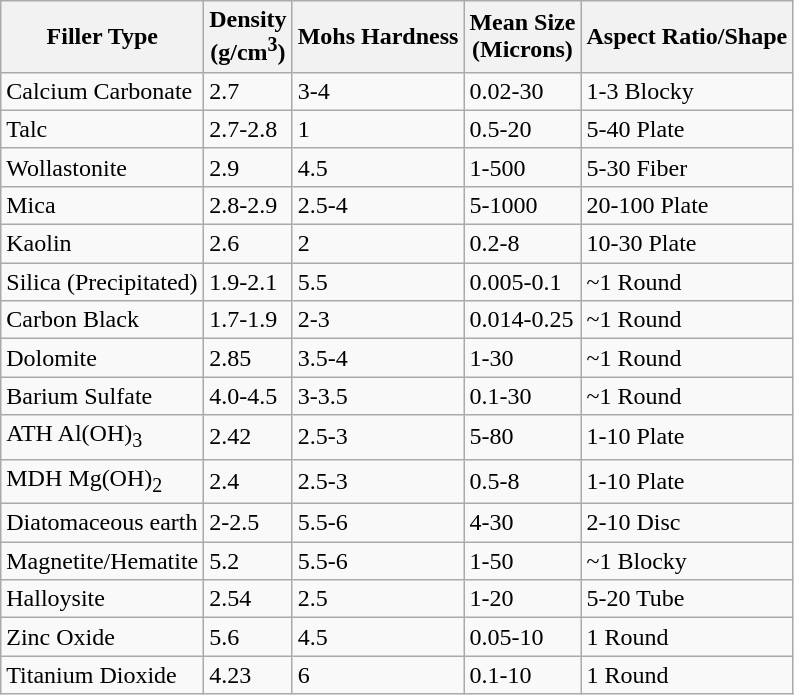<table class="wikitable">
<tr>
<th>Filler Type</th>
<th>Density<br>(g/cm<sup>3</sup>)</th>
<th>Mohs Hardness</th>
<th>Mean Size<br>(Microns)</th>
<th>Aspect Ratio/Shape</th>
</tr>
<tr>
<td>Calcium Carbonate</td>
<td>2.7</td>
<td>3-4</td>
<td>0.02-30</td>
<td>1-3 Blocky</td>
</tr>
<tr>
<td>Talc</td>
<td>2.7-2.8</td>
<td>1</td>
<td>0.5-20</td>
<td>5-40 Plate</td>
</tr>
<tr>
<td>Wollastonite</td>
<td>2.9</td>
<td>4.5</td>
<td>1-500</td>
<td>5-30 Fiber</td>
</tr>
<tr>
<td>Mica</td>
<td>2.8-2.9</td>
<td>2.5-4</td>
<td>5-1000</td>
<td>20-100 Plate</td>
</tr>
<tr>
<td>Kaolin</td>
<td>2.6</td>
<td>2</td>
<td>0.2-8</td>
<td>10-30 Plate</td>
</tr>
<tr>
<td>Silica (Precipitated)</td>
<td>1.9-2.1</td>
<td>5.5</td>
<td>0.005-0.1</td>
<td>~1 Round</td>
</tr>
<tr>
<td>Carbon Black</td>
<td>1.7-1.9</td>
<td>2-3</td>
<td>0.014-0.25</td>
<td>~1 Round</td>
</tr>
<tr>
<td>Dolomite</td>
<td>2.85</td>
<td>3.5-4</td>
<td>1-30</td>
<td>~1 Round</td>
</tr>
<tr>
<td>Barium Sulfate</td>
<td>4.0-4.5</td>
<td>3-3.5</td>
<td>0.1-30</td>
<td>~1 Round</td>
</tr>
<tr>
<td>ATH Al(OH)<sub>3</sub></td>
<td>2.42</td>
<td>2.5-3</td>
<td>5-80</td>
<td>1-10 Plate</td>
</tr>
<tr>
<td>MDH Mg(OH)<sub>2</sub></td>
<td>2.4</td>
<td>2.5-3</td>
<td>0.5-8</td>
<td>1-10 Plate</td>
</tr>
<tr>
<td>Diatomaceous earth</td>
<td>2-2.5</td>
<td>5.5-6</td>
<td>4-30</td>
<td>2-10 Disc</td>
</tr>
<tr>
<td>Magnetite/Hematite</td>
<td>5.2</td>
<td>5.5-6</td>
<td>1-50</td>
<td>~1 Blocky</td>
</tr>
<tr>
<td>Halloysite</td>
<td>2.54</td>
<td>2.5</td>
<td>1-20</td>
<td>5-20 Tube</td>
</tr>
<tr>
<td>Zinc Oxide</td>
<td>5.6</td>
<td>4.5</td>
<td>0.05-10</td>
<td>1 Round</td>
</tr>
<tr>
<td>Titanium Dioxide</td>
<td>4.23</td>
<td>6</td>
<td>0.1-10</td>
<td>1 Round</td>
</tr>
</table>
